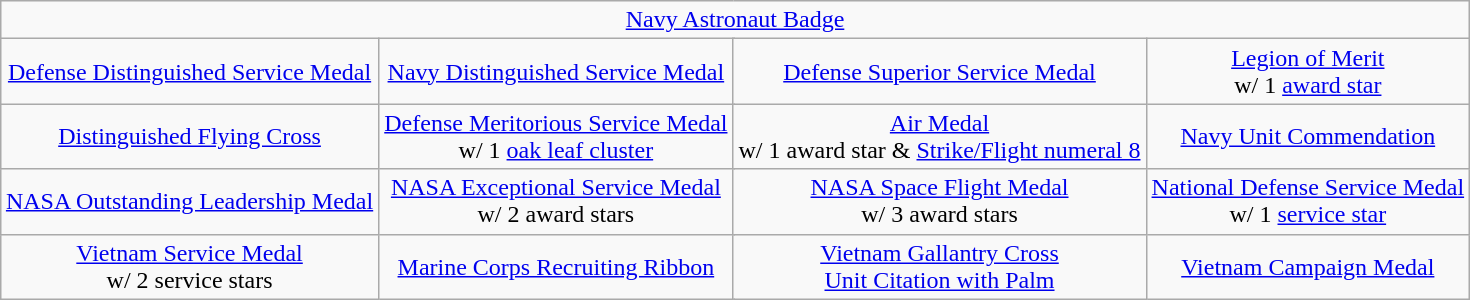<table class="wikitable" style="margin: 1em auto 1em auto;">
<tr>
<td colspan="12" style="text-align:center;"><a href='#'>Navy Astronaut Badge</a></td>
</tr>
<tr>
<td colspan="3" style="text-align:center;"><a href='#'>Defense Distinguished Service Medal</a></td>
<td colspan="3" style="text-align:center;"><a href='#'>Navy Distinguished Service Medal</a></td>
<td colspan="3" style="text-align:center;"><a href='#'>Defense Superior Service Medal</a></td>
<td colspan="3" style="text-align:center;"><a href='#'>Legion of Merit</a><br>w/ 1 <a href='#'>award star</a></td>
</tr>
<tr>
<td colspan="3" style="text-align:center;"><a href='#'>Distinguished Flying Cross</a></td>
<td colspan="3" style="text-align:center;"><a href='#'>Defense Meritorious Service Medal</a><br>w/ 1 <a href='#'>oak leaf cluster</a></td>
<td colspan="3" style="text-align:center;"><a href='#'>Air Medal</a><br>w/ 1 award star & <a href='#'>Strike/Flight numeral 8</a></td>
<td colspan="3" style="text-align:center;"><a href='#'>Navy Unit Commendation</a></td>
</tr>
<tr>
<td colspan="3" style="text-align:center;"><a href='#'>NASA Outstanding Leadership Medal</a></td>
<td colspan="3" style="text-align:center;"><a href='#'>NASA Exceptional Service Medal</a><br>w/ 2 award stars</td>
<td colspan="3" style="text-align:center;"><a href='#'>NASA Space Flight Medal</a><br>w/ 3 award stars</td>
<td colspan="3" style="text-align:center;"><a href='#'>National Defense Service Medal</a><br>w/ 1 <a href='#'>service star</a></td>
</tr>
<tr>
<td colspan="3" style="text-align:center;"><a href='#'>Vietnam Service Medal</a><br>w/ 2 service stars</td>
<td colspan="3" style="text-align:center;"><a href='#'>Marine Corps Recruiting Ribbon</a></td>
<td colspan="3" style="text-align:center;"><a href='#'>Vietnam Gallantry Cross<br>Unit Citation with Palm</a></td>
<td colspan="3" style="text-align:center;"><a href='#'>Vietnam Campaign Medal</a></td>
</tr>
</table>
